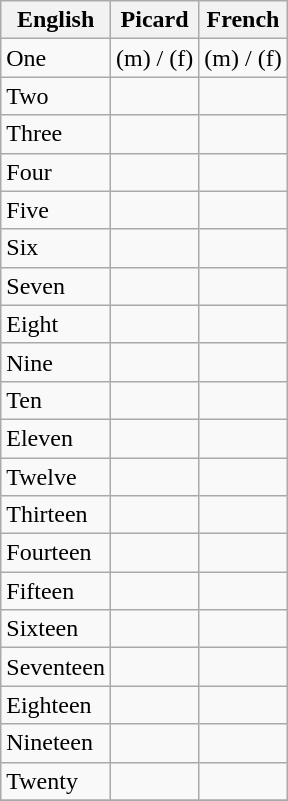<table class="wikitable">
<tr>
<th>English</th>
<th>Picard</th>
<th>French</th>
</tr>
<tr>
<td>One</td>
<td> (m) /  (f)</td>
<td> (m) /  (f)</td>
</tr>
<tr>
<td>Two</td>
<td></td>
<td></td>
</tr>
<tr>
<td>Three</td>
<td></td>
<td></td>
</tr>
<tr>
<td>Four</td>
<td></td>
<td></td>
</tr>
<tr>
<td>Five</td>
<td></td>
<td></td>
</tr>
<tr>
<td>Six</td>
<td></td>
<td></td>
</tr>
<tr>
<td>Seven</td>
<td></td>
<td></td>
</tr>
<tr>
<td>Eight</td>
<td></td>
<td></td>
</tr>
<tr>
<td>Nine</td>
<td></td>
<td></td>
</tr>
<tr>
<td>Ten</td>
<td></td>
<td></td>
</tr>
<tr>
<td>Eleven</td>
<td></td>
<td></td>
</tr>
<tr>
<td>Twelve</td>
<td></td>
<td></td>
</tr>
<tr>
<td>Thirteen</td>
<td></td>
<td></td>
</tr>
<tr>
<td>Fourteen</td>
<td></td>
<td></td>
</tr>
<tr>
<td>Fifteen</td>
<td></td>
<td></td>
</tr>
<tr>
<td>Sixteen</td>
<td></td>
<td></td>
</tr>
<tr>
<td>Seventeen</td>
<td></td>
<td></td>
</tr>
<tr>
<td>Eighteen</td>
<td></td>
<td></td>
</tr>
<tr>
<td>Nineteen</td>
<td></td>
<td></td>
</tr>
<tr>
<td>Twenty</td>
<td></td>
<td></td>
</tr>
<tr>
</tr>
</table>
